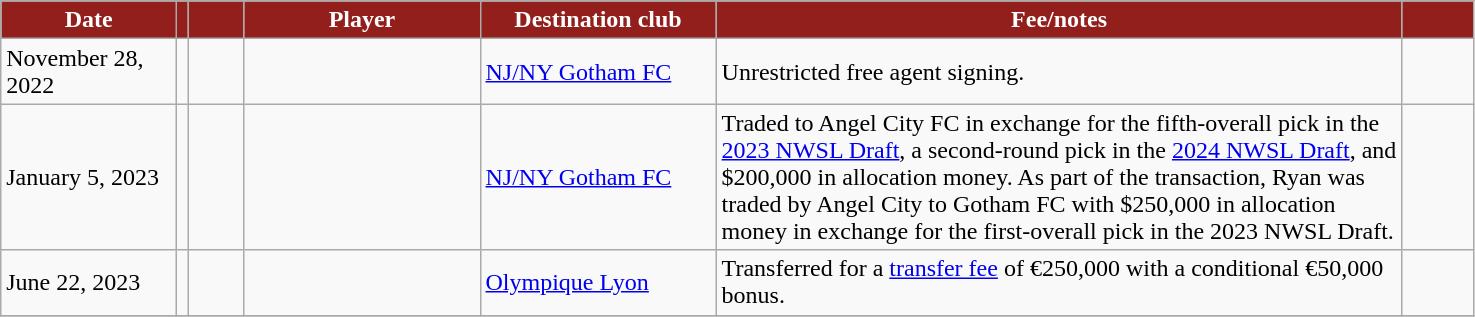<table class="wikitable sortable">
<tr>
<th style="background:#921f1c; color:#fff; width:110px;" scope="col" data-sort-type="date">Date</th>
<th style="background:#921f1c; color:#fff;" scope="col"></th>
<th style="background:#921f1c; color:#fff; width:30px;" scope="col"></th>
<th style="background:#921f1c; color:#fff; width:150px;" scope="col">Player</th>
<th style="background:#921f1c; color:#fff; width:150px;" scope="col">Destination club</th>
<th style="background:#921f1c; color:#fff; width:450px;" scope="col">Fee/notes</th>
<th style="background:#921f1c; color:#fff; width:40px;" scope="col"></th>
</tr>
<tr>
<td>November 28, 2022</td>
<td></td>
<td></td>
<td></td>
<td> <a href='#'>NJ/NY Gotham FC</a></td>
<td>Unrestricted free agent signing.</td>
<td></td>
</tr>
<tr>
<td>January 5, 2023</td>
<td></td>
<td></td>
<td></td>
<td> <a href='#'>NJ/NY Gotham FC</a></td>
<td>Traded to Angel City FC in exchange for the fifth-overall pick in the <a href='#'>2023 NWSL Draft</a>, a second-round pick in the <a href='#'>2024 NWSL Draft</a>, and $200,000 in allocation money. As part of the transaction, Ryan was traded by Angel City to Gotham FC with $250,000 in allocation money in exchange for the first-overall pick in the 2023 NWSL Draft.</td>
<td></td>
</tr>
<tr>
<td>June 22, 2023</td>
<td></td>
<td></td>
<td></td>
<td> <a href='#'>Olympique Lyon</a></td>
<td>Transferred for a <a href='#'>transfer fee</a> of €250,000 with a conditional €50,000 bonus.</td>
<td></td>
</tr>
<tr>
</tr>
</table>
